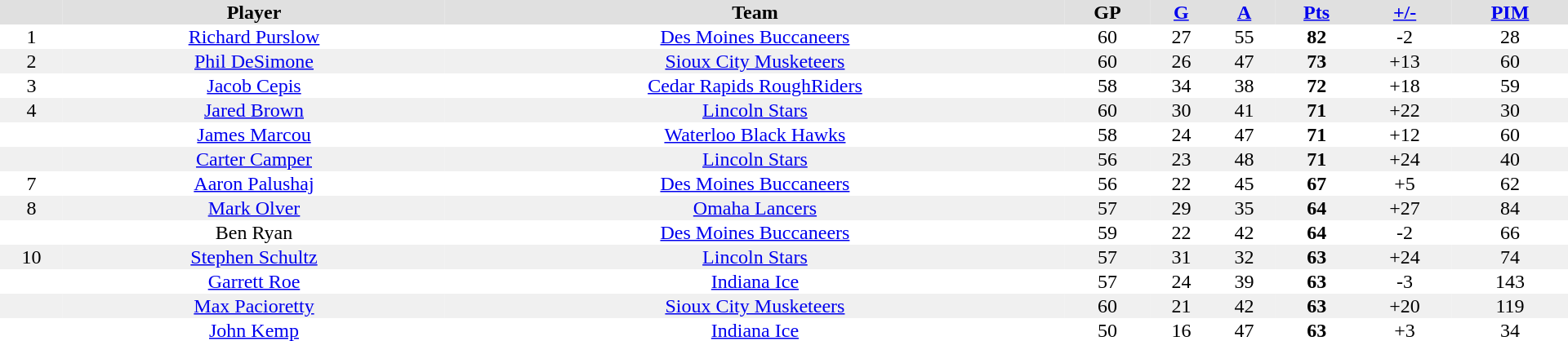<table border="0" cellpadding="1" cellspacing="0" style="text-align:center; width:80em">
<tr style="background:#e0e0e0">
<th></th>
<th>Player</th>
<th>Team</th>
<th>GP</th>
<th><a href='#'>G</a></th>
<th><a href='#'>A</a></th>
<th><a href='#'>Pts</a></th>
<th><a href='#'>+/-</a></th>
<th><a href='#'>PIM</a></th>
</tr>
<tr>
<td>1</td>
<td><a href='#'>Richard Purslow</a></td>
<td><a href='#'>Des Moines Buccaneers</a></td>
<td>60</td>
<td>27</td>
<td>55</td>
<td><strong>82</strong></td>
<td>-2</td>
<td>28</td>
</tr>
<tr style="background:#f0f0f0">
<td>2</td>
<td><a href='#'>Phil DeSimone</a></td>
<td><a href='#'>Sioux City Musketeers</a></td>
<td>60</td>
<td>26</td>
<td>47</td>
<td><strong>73</strong></td>
<td>+13</td>
<td>60</td>
</tr>
<tr>
<td>3</td>
<td><a href='#'>Jacob Cepis</a></td>
<td><a href='#'>Cedar Rapids RoughRiders</a></td>
<td>58</td>
<td>34</td>
<td>38</td>
<td><strong>72</strong></td>
<td>+18</td>
<td>59</td>
</tr>
<tr style="background:#f0f0f0">
<td>4</td>
<td><a href='#'>Jared Brown</a></td>
<td><a href='#'>Lincoln Stars</a></td>
<td>60</td>
<td>30</td>
<td>41</td>
<td><strong>71</strong></td>
<td>+22</td>
<td>30</td>
</tr>
<tr>
<td></td>
<td><a href='#'>James Marcou</a></td>
<td><a href='#'>Waterloo Black Hawks</a></td>
<td>58</td>
<td>24</td>
<td>47</td>
<td><strong>71</strong></td>
<td>+12</td>
<td>60</td>
</tr>
<tr style="background:#f0f0f0">
<td></td>
<td><a href='#'>Carter Camper</a></td>
<td><a href='#'>Lincoln Stars</a></td>
<td>56</td>
<td>23</td>
<td>48</td>
<td><strong>71</strong></td>
<td>+24</td>
<td>40</td>
</tr>
<tr>
<td>7</td>
<td><a href='#'>Aaron Palushaj</a></td>
<td><a href='#'>Des Moines Buccaneers</a></td>
<td>56</td>
<td>22</td>
<td>45</td>
<td><strong>67</strong></td>
<td>+5</td>
<td>62</td>
</tr>
<tr style="background:#f0f0f0">
<td>8</td>
<td><a href='#'>Mark Olver</a></td>
<td><a href='#'>Omaha Lancers</a></td>
<td>57</td>
<td>29</td>
<td>35</td>
<td><strong>64</strong></td>
<td>+27</td>
<td>84</td>
</tr>
<tr>
<td></td>
<td>Ben Ryan</td>
<td><a href='#'>Des Moines Buccaneers</a></td>
<td>59</td>
<td>22</td>
<td>42</td>
<td><strong>64</strong></td>
<td>-2</td>
<td>66</td>
</tr>
<tr style="background:#f0f0f0">
<td>10</td>
<td><a href='#'>Stephen Schultz</a></td>
<td><a href='#'>Lincoln Stars</a></td>
<td>57</td>
<td>31</td>
<td>32</td>
<td><strong>63</strong></td>
<td>+24</td>
<td>74</td>
</tr>
<tr>
<td></td>
<td><a href='#'>Garrett Roe</a></td>
<td><a href='#'>Indiana Ice</a></td>
<td>57</td>
<td>24</td>
<td>39</td>
<td><strong>63</strong></td>
<td>-3</td>
<td>143</td>
</tr>
<tr style="background:#f0f0f0">
<td></td>
<td><a href='#'>Max Pacioretty</a></td>
<td><a href='#'>Sioux City Musketeers</a></td>
<td>60</td>
<td>21</td>
<td>42</td>
<td><strong>63</strong></td>
<td>+20</td>
<td>119</td>
</tr>
<tr>
<td></td>
<td><a href='#'>John Kemp</a></td>
<td><a href='#'>Indiana Ice</a></td>
<td>50</td>
<td>16</td>
<td>47</td>
<td><strong>63</strong></td>
<td>+3</td>
<td>34</td>
</tr>
</table>
